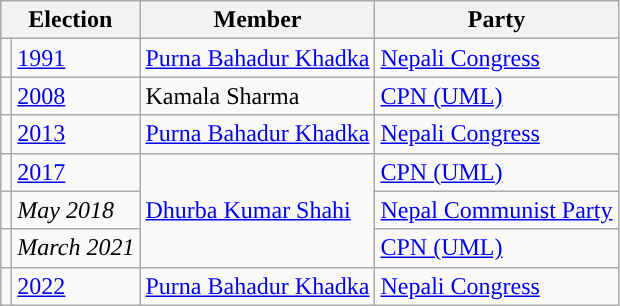<table class="wikitable">
<tr>
<th colspan="2">Election</th>
<th>Member</th>
<th>Party</th>
</tr>
<tr>
<td style="color:inherit;background:"></td>
<td><a href='#'>1991</a></td>
<td><a href='#'>Purna Bahadur Khadka</a></td>
<td><a href='#'>Nepali Congress</a></td>
</tr>
<tr>
<td style="color:inherit;background:"></td>
<td><a href='#'>2008</a></td>
<td>Kamala Sharma</td>
<td><a href='#'>CPN (UML)</a></td>
</tr>
<tr>
<td style="color:inherit;background:"></td>
<td><a href='#'>2013</a></td>
<td><a href='#'>Purna Bahadur Khadka</a></td>
<td><a href='#'>Nepali Congress</a></td>
</tr>
<tr>
<td style="color:inherit;background:"></td>
<td><a href='#'>2017</a></td>
<td rowspan="3"><a href='#'>Dhurba Kumar Shahi</a></td>
<td><a href='#'>CPN (UML)</a></td>
</tr>
<tr>
<td style="color:inherit;background:"></td>
<td><em>May 2018</em></td>
<td><a href='#'>Nepal Communist Party</a></td>
</tr>
<tr>
<td style="color:inherit;background:"></td>
<td><em>March 2021</em></td>
<td><a href='#'>CPN (UML)</a></td>
</tr>
<tr>
<td style="color:inherit;background:"></td>
<td><a href='#'>2022</a></td>
<td><a href='#'>Purna Bahadur Khadka</a></td>
<td><a href='#'>Nepali Congress</a></td>
</tr>
</table>
